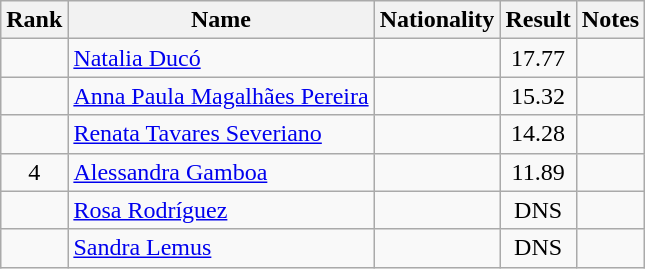<table class="wikitable sortable" style="text-align:center">
<tr>
<th>Rank</th>
<th>Name</th>
<th>Nationality</th>
<th>Result</th>
<th>Notes</th>
</tr>
<tr>
<td align=center></td>
<td align=left><a href='#'>Natalia Ducó</a></td>
<td align=left></td>
<td>17.77</td>
<td></td>
</tr>
<tr>
<td align=center></td>
<td align=left><a href='#'>Anna Paula Magalhães Pereira</a></td>
<td align=left></td>
<td>15.32</td>
<td></td>
</tr>
<tr>
<td align=center></td>
<td align=left><a href='#'>Renata Tavares Severiano</a></td>
<td align=left></td>
<td>14.28</td>
<td></td>
</tr>
<tr>
<td align=center>4</td>
<td align=left><a href='#'>Alessandra Gamboa</a></td>
<td align=left></td>
<td>11.89</td>
<td></td>
</tr>
<tr>
<td align=center></td>
<td align=left><a href='#'>Rosa Rodríguez</a></td>
<td align=left></td>
<td>DNS</td>
<td></td>
</tr>
<tr>
<td align=center></td>
<td align=left><a href='#'>Sandra Lemus</a></td>
<td align=left></td>
<td>DNS</td>
<td></td>
</tr>
</table>
